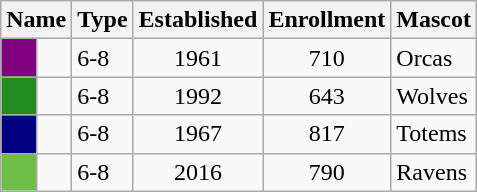<table class="wikitable sortable">
<tr>
<th colspan=2>Name</th>
<th class="unsortable">Type</th>
<th>Established</th>
<th>Enrollment</th>
<th class="unsortable">Mascot</th>
</tr>
<tr>
<td style="background:purple;"></td>
<td></td>
<td>6-8</td>
<td style="text-align:center;">1961</td>
<td style="text-align:center;">710</td>
<td>Orcas</td>
</tr>
<tr>
<td style="background:#228b22"></td>
<td></td>
<td>6-8</td>
<td style="text-align:center;">1992</td>
<td style="text-align:center;">643</td>
<td>Wolves</td>
</tr>
<tr>
<td style="background:navy;"></td>
<td></td>
<td>6-8</td>
<td style="text-align:center;">1967</td>
<td style="text-align:center;">817</td>
<td>Totems</td>
</tr>
<tr>
<td style="background:#6EBD46;"></td>
<td></td>
<td>6-8</td>
<td style="text-align:center;">2016</td>
<td style="text-align:center;">790</td>
<td>Ravens</td>
</tr>
</table>
